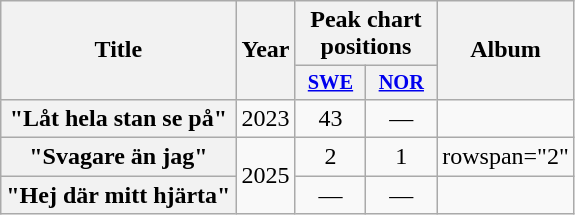<table class="wikitable plainrowheaders" style="text-align:center;">
<tr>
<th scope="col" rowspan="2">Title</th>
<th scope="col" rowspan="2">Year</th>
<th scope="col" colspan="2">Peak chart positions</th>
<th scope="col" rowspan="2">Album</th>
</tr>
<tr>
<th scope="col" style="width:3em;font-size:85%;"><a href='#'>SWE</a><br></th>
<th scope="col" style="width:3em;font-size:85%;"><a href='#'>NOR</a><br></th>
</tr>
<tr>
<th scope="row">"Låt hela stan se på"</th>
<td>2023</td>
<td>43</td>
<td>—</td>
<td></td>
</tr>
<tr>
<th scope="row">"Svagare än jag"</th>
<td rowspan="2">2025</td>
<td>2<br></td>
<td>1</td>
<td>rowspan="2" </td>
</tr>
<tr>
<th scope="row">"Hej där mitt hjärta"</th>
<td>—</td>
<td>—</td>
</tr>
</table>
